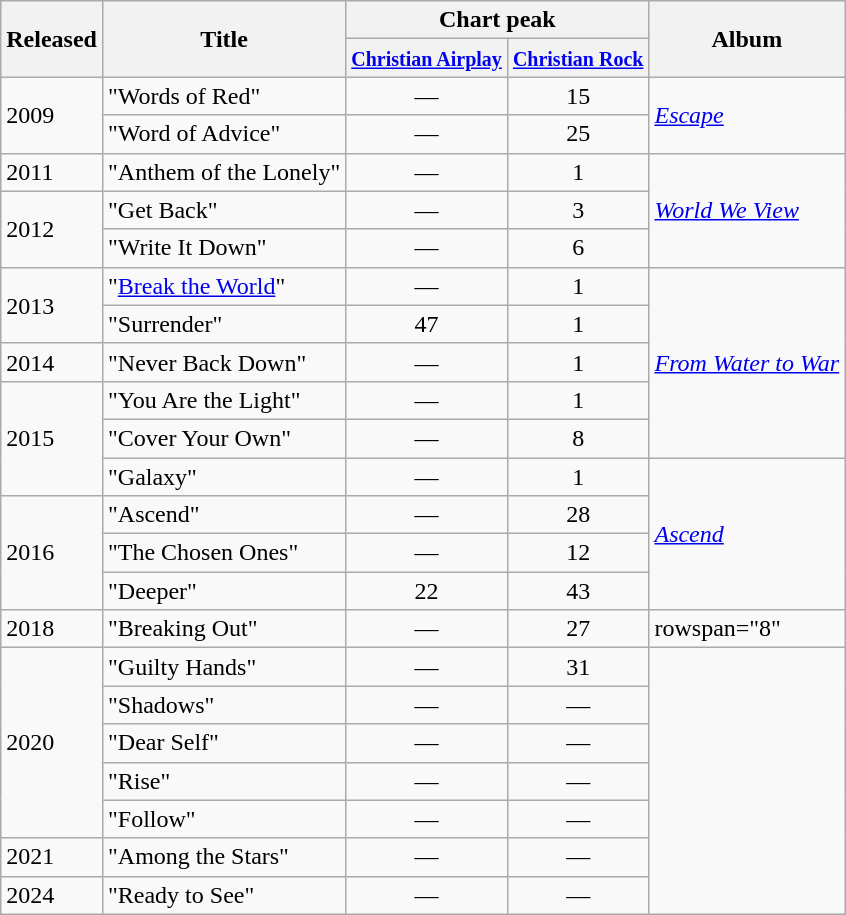<table class="wikitable">
<tr>
<th rowspan="2">Released</th>
<th rowspan="2">Title</th>
<th colspan="2">Chart peak</th>
<th rowspan="2">Album</th>
</tr>
<tr>
<th><small><a href='#'>Christian Airplay</a></small></th>
<th><small><a href='#'>Christian Rock</a><br></small></th>
</tr>
<tr>
<td rowspan="2">2009</td>
<td>"Words of Red"</td>
<td style="text-align:center;">—</td>
<td style="text-align:center;">15</td>
<td rowspan="2"><em><a href='#'>Escape</a></em></td>
</tr>
<tr>
<td>"Word of Advice"</td>
<td style="text-align:center;">—</td>
<td style="text-align:center;">25</td>
</tr>
<tr>
<td>2011</td>
<td>"Anthem of the Lonely"</td>
<td style="text-align:center;">—</td>
<td style="text-align:center;">1</td>
<td rowspan="3"><em><a href='#'>World We View</a></em></td>
</tr>
<tr>
<td rowspan="2">2012</td>
<td>"Get Back"</td>
<td style="text-align:center;">—</td>
<td style="text-align:center;">3</td>
</tr>
<tr>
<td>"Write It Down"</td>
<td style="text-align:center;">—</td>
<td style="text-align:center;">6</td>
</tr>
<tr>
<td rowspan="2">2013</td>
<td>"<a href='#'>Break the World</a>"</td>
<td style="text-align:center;">—</td>
<td style="text-align:center;">1</td>
<td rowspan="5"><em><a href='#'>From Water to War</a></em></td>
</tr>
<tr>
<td>"Surrender"</td>
<td style="text-align:center;">47</td>
<td style="text-align:center;">1</td>
</tr>
<tr>
<td>2014</td>
<td>"Never Back Down"</td>
<td style="text-align:center;">—</td>
<td style="text-align:center;">1</td>
</tr>
<tr>
<td rowspan="3">2015</td>
<td>"You Are the Light"</td>
<td style="text-align:center;">—</td>
<td style="text-align:center;">1</td>
</tr>
<tr>
<td>"Cover Your Own"</td>
<td style="text-align:center;">—</td>
<td style="text-align:center;">8</td>
</tr>
<tr>
<td>"Galaxy"</td>
<td style="text-align:center;">—</td>
<td style="text-align:center;">1</td>
<td rowspan="4"><em><a href='#'>Ascend</a></em></td>
</tr>
<tr>
<td rowspan="3">2016</td>
<td>"Ascend"</td>
<td style="text-align:center;">—</td>
<td style="text-align:center;">28</td>
</tr>
<tr>
<td>"The Chosen Ones"</td>
<td style="text-align:center;">—</td>
<td style="text-align:center;">12</td>
</tr>
<tr>
<td>"Deeper"</td>
<td style="text-align:center;">22</td>
<td style="text-align:center;">43</td>
</tr>
<tr>
<td>2018</td>
<td>"Breaking Out"</td>
<td style="text-align:center;">—</td>
<td style="text-align:center;">27</td>
<td>rowspan="8" </td>
</tr>
<tr>
<td rowspan="5">2020</td>
<td>"Guilty Hands"</td>
<td style="text-align:center;">—</td>
<td style="text-align:center;">31</td>
</tr>
<tr>
<td>"Shadows"</td>
<td style="text-align:center;">—</td>
<td style="text-align:center;">—</td>
</tr>
<tr>
<td>"Dear Self"</td>
<td style="text-align:center;">—</td>
<td style="text-align:center;">—</td>
</tr>
<tr>
<td>"Rise"</td>
<td style="text-align:center;">—</td>
<td style="text-align:center;">—</td>
</tr>
<tr>
<td>"Follow"</td>
<td style="text-align:center;">—</td>
<td style="text-align:center;">—</td>
</tr>
<tr>
<td>2021</td>
<td>"Among the Stars"</td>
<td style="text-align:center;">—</td>
<td style="text-align:center;">—</td>
</tr>
<tr>
<td>2024</td>
<td>"Ready to See"</td>
<td style="text-align:center;">—</td>
<td style="text-align:center;">—</td>
</tr>
</table>
